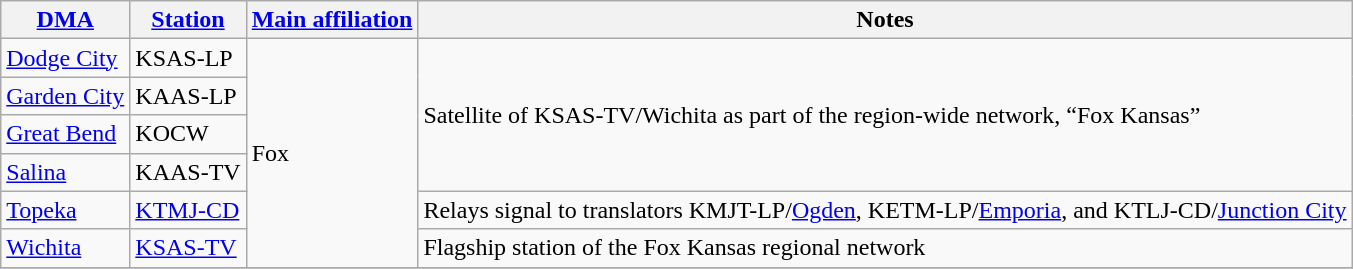<table class="wikitable">
<tr>
<th><a href='#'>DMA</a></th>
<th><a href='#'>Station</a></th>
<th><a href='#'>Main affiliation</a> <br>  </th>
<th>Notes</th>
</tr>
<tr>
<td><a href='#'>Dodge City</a></td>
<td>KSAS-LP</td>
<td rowspan=6>Fox</td>
<td rowspan=4>Satellite of KSAS-TV/Wichita as part of the region-wide network, “Fox Kansas”</td>
</tr>
<tr>
<td><a href='#'>Garden City</a></td>
<td>KAAS-LP</td>
</tr>
<tr>
<td><a href='#'>Great Bend</a></td>
<td>KOCW</td>
</tr>
<tr>
<td><a href='#'>Salina</a></td>
<td>KAAS-TV</td>
</tr>
<tr>
<td><a href='#'>Topeka</a></td>
<td><a href='#'>KTMJ-CD</a></td>
<td>Relays signal to translators KMJT-LP/<a href='#'>Ogden</a>, KETM-LP/<a href='#'>Emporia</a>, and  KTLJ-CD/<a href='#'>Junction City</a></td>
</tr>
<tr>
<td><a href='#'>Wichita</a></td>
<td><a href='#'>KSAS-TV</a></td>
<td>Flagship station of the Fox Kansas regional network</td>
</tr>
<tr>
</tr>
</table>
